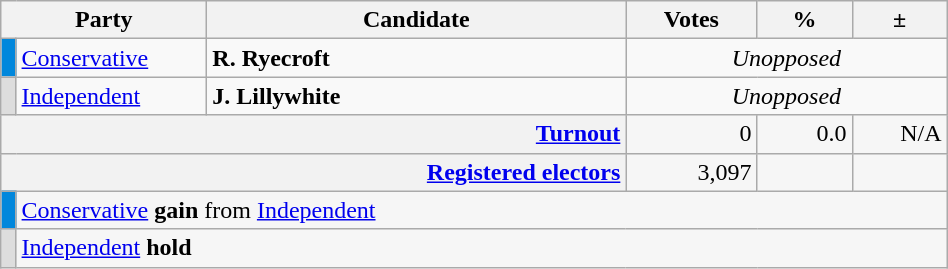<table class=wikitable>
<tr>
<th scope="col" colspan="2" style="width: 130px">Party</th>
<th scope="col" style="width: 17em">Candidate</th>
<th scope="col" style="width: 5em">Votes</th>
<th scope="col" style="width: 3.5em">%</th>
<th scope="col" style="width: 3.5em">±</th>
</tr>
<tr>
<td style="background:#0087DC;"></td>
<td><a href='#'>Conservative</a></td>
<td><strong>R. Ryecroft</strong></td>
<td style="text-align: center; "colspan="3"><em>Unopposed</em></td>
</tr>
<tr>
<td style="background:#DDDDDD;"></td>
<td><a href='#'>Independent</a></td>
<td><strong>J. Lillywhite</strong></td>
<td style="text-align: center; "colspan="3"><em>Unopposed</em></td>
</tr>
<tr style="background-color:#F6F6F6">
<th colspan="3" style="text-align: right; margin-right: 0.5em"><a href='#'>Turnout</a></th>
<td style="text-align: right; margin-right: 0.5em">0</td>
<td style="text-align: right; margin-right: 0.5em">0.0</td>
<td style="text-align: right; margin-right: 0.5em">N/A</td>
</tr>
<tr style="background-color:#F6F6F6;">
<th colspan="3" style="text-align:right;"><a href='#'>Registered electors</a></th>
<td style="text-align:right; margin-right:0.5em">3,097</td>
<td></td>
<td></td>
</tr>
<tr style="background-color:#F6F6F6">
<td style="background:#0087DC;"></td>
<td colspan="5"><a href='#'>Conservative</a> <strong>gain</strong> from <a href='#'>Independent</a></td>
</tr>
<tr style="background-color:#F6F6F6">
<td style="background:#DDDDDD;"></td>
<td colspan="5"><a href='#'>Independent</a> <strong>hold</strong></td>
</tr>
</table>
